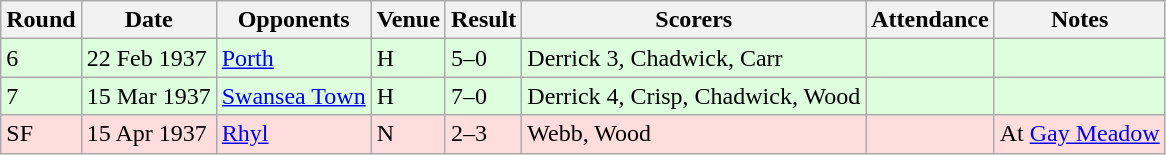<table class="wikitable">
<tr>
<th>Round</th>
<th>Date</th>
<th>Opponents</th>
<th>Venue</th>
<th>Result</th>
<th>Scorers</th>
<th>Attendance</th>
<th>Notes</th>
</tr>
<tr bgcolor="#ddffdd">
<td>6</td>
<td>22 Feb 1937</td>
<td><a href='#'>Porth</a></td>
<td>H</td>
<td>5–0</td>
<td>Derrick 3, Chadwick, Carr</td>
<td></td>
<td></td>
</tr>
<tr bgcolor="#ddffdd">
<td>7</td>
<td>15 Mar 1937</td>
<td><a href='#'>Swansea Town</a></td>
<td>H</td>
<td>7–0</td>
<td>Derrick 4, Crisp, Chadwick, Wood</td>
<td></td>
<td></td>
</tr>
<tr bgcolor="#ffdddd">
<td>SF</td>
<td>15 Apr 1937</td>
<td><a href='#'>Rhyl</a></td>
<td>N</td>
<td>2–3</td>
<td>Webb, Wood</td>
<td></td>
<td>At <a href='#'>Gay Meadow</a></td>
</tr>
</table>
